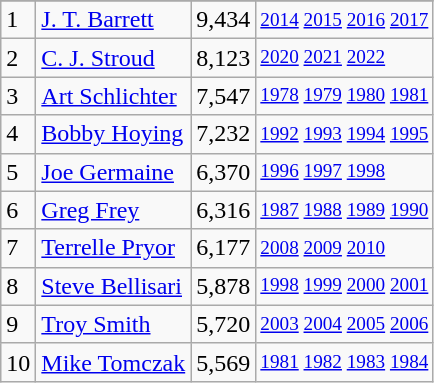<table class="wikitable">
<tr>
</tr>
<tr>
<td>1</td>
<td><a href='#'>J. T. Barrett</a></td>
<td>9,434</td>
<td style="font-size:80%;"><a href='#'>2014</a> <a href='#'>2015</a> <a href='#'>2016</a> <a href='#'>2017</a></td>
</tr>
<tr>
<td>2</td>
<td><a href='#'>C. J. Stroud</a></td>
<td>8,123</td>
<td style="font-size:80%;"><a href='#'>2020</a> <a href='#'>2021</a> <a href='#'>2022</a></td>
</tr>
<tr>
<td>3</td>
<td><a href='#'>Art Schlichter</a></td>
<td>7,547</td>
<td style="font-size:80%;"><a href='#'>1978</a> <a href='#'>1979</a> <a href='#'>1980</a> <a href='#'>1981</a></td>
</tr>
<tr>
<td>4</td>
<td><a href='#'>Bobby Hoying</a></td>
<td>7,232</td>
<td style="font-size:80%;"><a href='#'>1992</a> <a href='#'>1993</a> <a href='#'>1994</a> <a href='#'>1995</a></td>
</tr>
<tr>
<td>5</td>
<td><a href='#'>Joe Germaine</a></td>
<td>6,370</td>
<td style="font-size:80%;"><a href='#'>1996</a> <a href='#'>1997</a> <a href='#'>1998</a></td>
</tr>
<tr>
<td>6</td>
<td><a href='#'>Greg Frey</a></td>
<td>6,316</td>
<td style="font-size:80%;"><a href='#'>1987</a> <a href='#'>1988</a> <a href='#'>1989</a> <a href='#'>1990</a></td>
</tr>
<tr>
<td>7</td>
<td><a href='#'>Terrelle Pryor</a></td>
<td>6,177</td>
<td style="font-size:80%;"><a href='#'>2008</a> <a href='#'>2009</a> <a href='#'>2010</a></td>
</tr>
<tr>
<td>8</td>
<td><a href='#'>Steve Bellisari</a></td>
<td>5,878</td>
<td style="font-size:80%;"><a href='#'>1998</a> <a href='#'>1999</a> <a href='#'>2000</a> <a href='#'>2001</a></td>
</tr>
<tr>
<td>9</td>
<td><a href='#'>Troy Smith</a></td>
<td>5,720</td>
<td style="font-size:80%;"><a href='#'>2003</a> <a href='#'>2004</a> <a href='#'>2005</a> <a href='#'>2006</a></td>
</tr>
<tr>
<td>10</td>
<td><a href='#'>Mike Tomczak</a></td>
<td>5,569</td>
<td style="font-size:80%;"><a href='#'>1981</a> <a href='#'>1982</a> <a href='#'>1983</a> <a href='#'>1984</a></td>
</tr>
</table>
